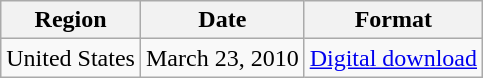<table class=wikitable>
<tr>
<th>Region</th>
<th>Date</th>
<th>Format</th>
</tr>
<tr>
<td rowspan="1">United States</td>
<td>March 23, 2010</td>
<td><a href='#'>Digital download</a></td>
</tr>
</table>
